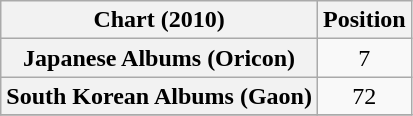<table class="wikitable plainrowheaders">
<tr>
<th>Chart (2010)</th>
<th>Position</th>
</tr>
<tr>
<th scope="row">Japanese Albums (Oricon)</th>
<td style="text-align:center;">7</td>
</tr>
<tr>
<th scope="row">South Korean Albums (Gaon)</th>
<td style="text-align:center;">72</td>
</tr>
<tr>
</tr>
</table>
